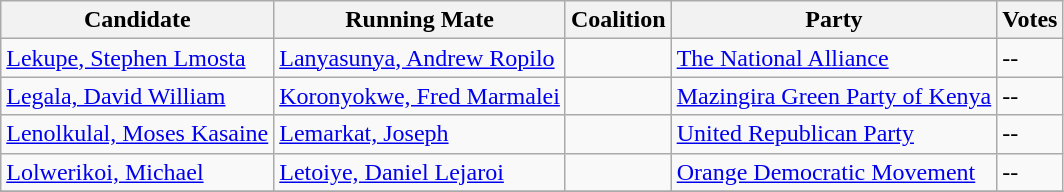<table class="wikitable sortable">
<tr>
<th>Candidate</th>
<th>Running Mate</th>
<th>Coalition</th>
<th>Party</th>
<th>Votes</th>
</tr>
<tr>
<td><a href='#'>Lekupe, Stephen Lmosta</a></td>
<td><a href='#'>Lanyasunya, Andrew Ropilo</a></td>
<td></td>
<td><a href='#'>The National Alliance</a></td>
<td>--</td>
</tr>
<tr>
<td><a href='#'>Legala, David William</a></td>
<td><a href='#'>Koronyokwe, Fred Marmalei</a></td>
<td></td>
<td><a href='#'>Mazingira Green Party of Kenya</a></td>
<td>--</td>
</tr>
<tr>
<td><a href='#'>Lenolkulal, Moses Kasaine</a></td>
<td><a href='#'>Lemarkat, Joseph</a></td>
<td></td>
<td><a href='#'>United Republican Party</a></td>
<td>--</td>
</tr>
<tr>
<td><a href='#'>Lolwerikoi, Michael</a></td>
<td><a href='#'>Letoiye, Daniel Lejaroi</a></td>
<td></td>
<td><a href='#'>Orange Democratic Movement</a></td>
<td>--</td>
</tr>
<tr>
</tr>
</table>
